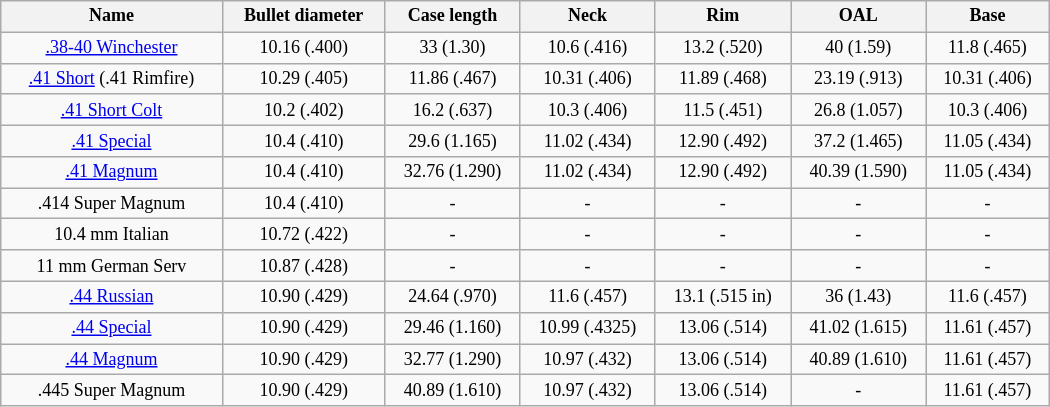<table class="wikitable sortable" style="font-size: 9pt; width:700px; text-align:center">
<tr>
<th>Name</th>
<th>Bullet diameter</th>
<th>Case length</th>
<th>Neck</th>
<th>Rim</th>
<th>OAL</th>
<th>Base</th>
</tr>
<tr>
<td><a href='#'>.38-40 Winchester</a></td>
<td>10.16 (.400)</td>
<td>33 (1.30)</td>
<td>10.6 (.416)</td>
<td>13.2 (.520)</td>
<td>40 (1.59)</td>
<td>11.8 (.465)</td>
</tr>
<tr>
<td><a href='#'>.41 Short</a> (.41 Rimfire)</td>
<td>10.29 (.405)</td>
<td>11.86 (.467)</td>
<td>10.31 (.406)</td>
<td>11.89 (.468)</td>
<td>23.19 (.913)</td>
<td>10.31 (.406)</td>
</tr>
<tr>
<td><a href='#'>.41 Short Colt</a></td>
<td>10.2 (.402)</td>
<td>16.2 (.637)</td>
<td>10.3 (.406)</td>
<td>11.5 (.451)</td>
<td>26.8 (1.057)</td>
<td>10.3 (.406)</td>
</tr>
<tr>
<td><a href='#'>.41 Special</a></td>
<td>10.4 (.410)</td>
<td>29.6 (1.165)</td>
<td>11.02 (.434)</td>
<td>12.90 (.492)</td>
<td>37.2 (1.465)</td>
<td>11.05 (.434)</td>
</tr>
<tr>
<td><a href='#'>.41 Magnum</a></td>
<td>10.4 (.410)</td>
<td>32.76 (1.290)</td>
<td>11.02 (.434)</td>
<td>12.90 (.492)</td>
<td>40.39 (1.590)</td>
<td>11.05 (.434)</td>
</tr>
<tr>
<td>.414 Super Magnum</td>
<td>10.4 (.410)</td>
<td>-</td>
<td>-</td>
<td>-</td>
<td>-</td>
<td>-</td>
</tr>
<tr>
<td>10.4 mm Italian</td>
<td>10.72 (.422)</td>
<td>-</td>
<td>-</td>
<td>-</td>
<td>-</td>
<td>-</td>
</tr>
<tr>
<td>11 mm German Serv</td>
<td>10.87 (.428)</td>
<td>-</td>
<td>-</td>
<td>-</td>
<td>-</td>
<td>-</td>
</tr>
<tr>
<td><a href='#'>.44 Russian</a></td>
<td>10.90 (.429)</td>
<td>24.64 (.970)</td>
<td>11.6 (.457)</td>
<td>13.1 (.515 in)</td>
<td>36 (1.43)</td>
<td>11.6 (.457)</td>
</tr>
<tr>
<td><a href='#'>.44 Special</a></td>
<td>10.90 (.429)</td>
<td>29.46 (1.160)</td>
<td>10.99 (.4325)</td>
<td>13.06 (.514)</td>
<td>41.02 (1.615)</td>
<td>11.61 (.457)</td>
</tr>
<tr>
<td><a href='#'>.44 Magnum</a></td>
<td>10.90 (.429)</td>
<td>32.77 (1.290)</td>
<td>10.97 (.432)</td>
<td>13.06 (.514)</td>
<td>40.89 (1.610)</td>
<td>11.61 (.457)</td>
</tr>
<tr>
<td>.445 Super Magnum</td>
<td>10.90 (.429)</td>
<td>40.89 (1.610)</td>
<td>10.97 (.432)</td>
<td>13.06 (.514)</td>
<td>-</td>
<td>11.61 (.457)</td>
</tr>
</table>
